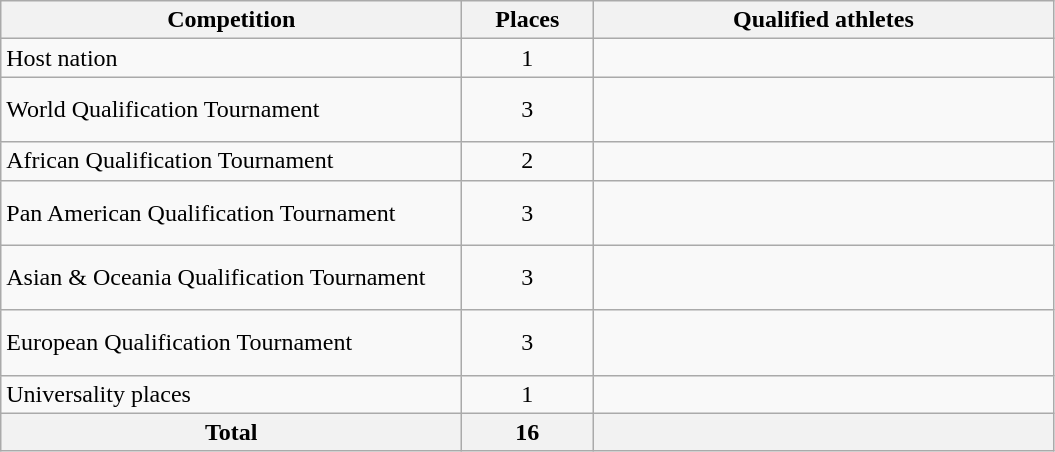<table class = "wikitable">
<tr>
<th width=300>Competition</th>
<th width=80>Places</th>
<th width=300>Qualified athletes</th>
</tr>
<tr>
<td>Host nation</td>
<td align="center">1</td>
<td></td>
</tr>
<tr>
<td>World Qualification Tournament</td>
<td align="center">3</td>
<td><br><br></td>
</tr>
<tr>
<td>African Qualification Tournament</td>
<td align="center">2</td>
<td><br></td>
</tr>
<tr>
<td>Pan American Qualification Tournament</td>
<td align="center">3</td>
<td><br><br></td>
</tr>
<tr>
<td>Asian & Oceania Qualification Tournament</td>
<td align="center">3</td>
<td><br><br></td>
</tr>
<tr>
<td>European Qualification Tournament</td>
<td align="center">3</td>
<td><br><br></td>
</tr>
<tr>
<td>Universality places</td>
<td align="center">1</td>
<td></td>
</tr>
<tr>
<th>Total</th>
<th>16</th>
<th></th>
</tr>
</table>
